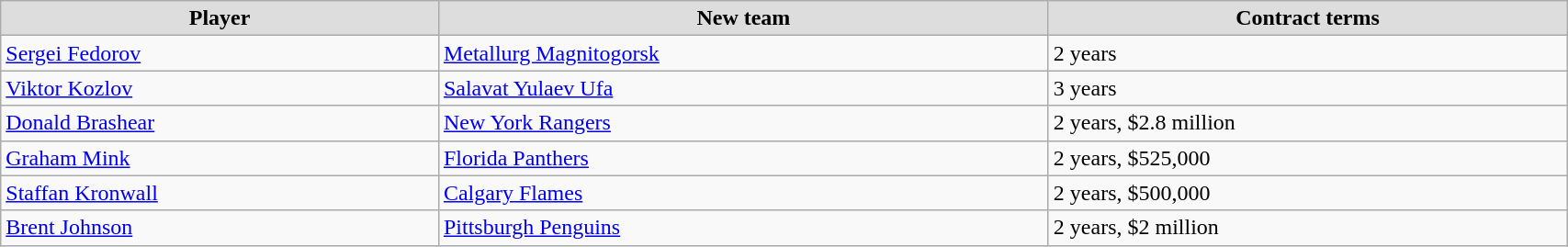<table class="wikitable" width=90%>
<tr align="center"  bgcolor="#dddddd">
<td><strong>Player</strong></td>
<td><strong>New team</strong></td>
<td><strong>Contract terms</strong></td>
</tr>
<tr>
<td><a href='#'>Sergei Fedorov</a></td>
<td><a href='#'>Metallurg Magnitogorsk</a></td>
<td>2 years</td>
</tr>
<tr>
<td><a href='#'>Viktor Kozlov</a></td>
<td><a href='#'>Salavat Yulaev Ufa</a></td>
<td>3 years</td>
</tr>
<tr>
<td><a href='#'>Donald Brashear</a></td>
<td><a href='#'>New York Rangers</a></td>
<td>2 years, $2.8 million</td>
</tr>
<tr>
<td><a href='#'>Graham Mink</a></td>
<td><a href='#'>Florida Panthers</a></td>
<td>2 years, $525,000</td>
</tr>
<tr>
<td><a href='#'>Staffan Kronwall</a></td>
<td><a href='#'>Calgary Flames</a></td>
<td>2 years, $500,000</td>
</tr>
<tr>
<td><a href='#'>Brent Johnson</a></td>
<td><a href='#'>Pittsburgh Penguins</a></td>
<td>2 years, $2 million</td>
</tr>
</table>
